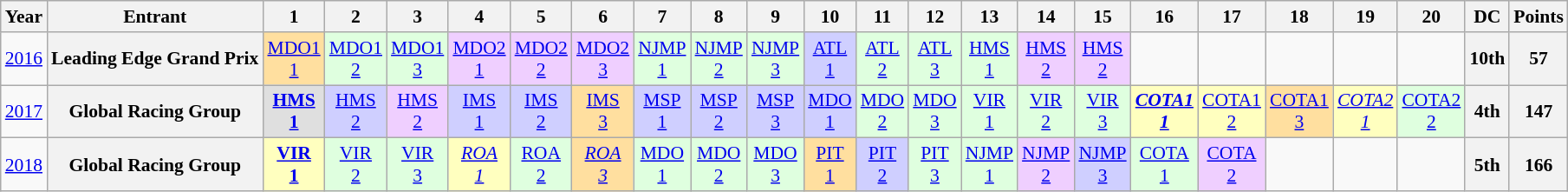<table class="wikitable" style="text-align:center; font-size:90%">
<tr>
<th>Year</th>
<th>Entrant</th>
<th>1</th>
<th>2</th>
<th>3</th>
<th>4</th>
<th>5</th>
<th>6</th>
<th>7</th>
<th>8</th>
<th>9</th>
<th>10</th>
<th>11</th>
<th>12</th>
<th>13</th>
<th>14</th>
<th>15</th>
<th>16</th>
<th>17</th>
<th>18</th>
<th>19</th>
<th>20</th>
<th>DC</th>
<th>Points</th>
</tr>
<tr>
<td><a href='#'>2016</a></td>
<th>Leading Edge Grand Prix</th>
<td style="background:#FFDF9F;"><a href='#'>MDO1<br>1</a><br></td>
<td style="background:#DFFFDF;"><a href='#'>MDO1<br>2</a><br></td>
<td style="background:#DFFFDF;"><a href='#'>MDO1<br>3</a><br></td>
<td style="background:#EFCFFF;"><a href='#'>MDO2<br>1</a><br></td>
<td style="background:#EFCFFF;"><a href='#'>MDO2<br>2</a><br></td>
<td style="background:#EFCFFF;"><a href='#'>MDO2<br>3</a><br></td>
<td style="background:#DFFFDF;"><a href='#'>NJMP<br>1</a><br></td>
<td style="background:#DFFFDF;"><a href='#'>NJMP<br>2</a><br></td>
<td style="background:#DFFFDF;"><a href='#'>NJMP<br>3</a><br></td>
<td style="background:#CFCFFF;"><a href='#'>ATL<br>1</a><br></td>
<td style="background:#DFFFDF;"><a href='#'>ATL<br>2</a><br></td>
<td style="background:#DFFFDF;"><a href='#'>ATL<br>3</a><br></td>
<td style="background:#DFFFDF;"><a href='#'>HMS<br>1</a><br></td>
<td style="background:#EFCFFF;"><a href='#'>HMS<br>2</a><br></td>
<td style="background:#EFCFFF;"><a href='#'>HMS<br>2</a><br></td>
<td></td>
<td></td>
<td></td>
<td></td>
<td></td>
<th>10th</th>
<th>57</th>
</tr>
<tr>
<td><a href='#'>2017</a></td>
<th>Global Racing Group</th>
<td style="background:#DFDFDF;"><strong><a href='#'>HMS<br>1</a></strong><br></td>
<td style="background:#CFCFFF;"><a href='#'>HMS<br>2</a><br></td>
<td style="background:#EFCFFF;"><a href='#'>HMS<br>2</a><br></td>
<td style="background:#CFCFFF;"><a href='#'>IMS<br>1</a><br></td>
<td style="background:#CFCFFF;"><a href='#'>IMS<br>2</a><br></td>
<td style="background:#FFDF9F;"><a href='#'>IMS<br>3</a><br></td>
<td style="background:#CFCFFF;"><a href='#'>MSP<br>1</a><br></td>
<td style="background:#CFCFFF;"><a href='#'>MSP<br>2</a><br></td>
<td style="background:#CFCFFF;"><a href='#'>MSP<br>3</a><br></td>
<td style="background:#CFCFFF;"><a href='#'>MDO<br>1</a><br></td>
<td style="background:#DFFFDF;"><a href='#'>MDO<br>2</a><br></td>
<td style="background:#DFFFDF;"><a href='#'>MDO<br>3</a><br></td>
<td style="background:#DFFFDF;"><a href='#'>VIR<br>1</a><br></td>
<td style="background:#DFFFDF;"><a href='#'>VIR<br>2</a><br></td>
<td style="background:#DFFFDF;"><a href='#'>VIR<br>3</a><br></td>
<td style="background:#FFFFBF;"><strong><em><a href='#'>COTA1<br>1</a></em></strong><br></td>
<td style="background:#FFFFBF;"><a href='#'>COTA1<br>2</a><br></td>
<td style="background:#FFDF9F;"><a href='#'>COTA1<br>3</a><br></td>
<td style="background:#FFFFBF;"><em><a href='#'>COTA2<br>1</a></em><br></td>
<td style="background:#DFFFDF;"><a href='#'>COTA2<br>2</a><br></td>
<th>4th</th>
<th>147</th>
</tr>
<tr>
<td><a href='#'>2018</a></td>
<th>Global Racing Group</th>
<td style="background:#FFFFBF;"><strong><a href='#'>VIR<br>1</a></strong><br></td>
<td style="background:#DFFFDF;"><a href='#'>VIR<br>2</a><br></td>
<td style="background:#DFFFDF;"><a href='#'>VIR<br>3</a><br></td>
<td style="background:#FFFFBF;"><em><a href='#'>ROA<br>1</a></em><br></td>
<td style="background:#DFFFDF;"><a href='#'>ROA<br>2</a><br></td>
<td style="background:#FFDF9F;"><em><a href='#'>ROA<br>3</a></em><br></td>
<td style="background:#DFFFDF;"><a href='#'>MDO<br>1</a><br></td>
<td style="background:#DFFFDF;"><a href='#'>MDO<br>2</a><br></td>
<td style="background:#DFFFDF;"><a href='#'>MDO<br>3</a><br></td>
<td style="background:#FFDF9F;"><a href='#'>PIT<br>1</a><br></td>
<td style="background:#CFCFFF;"><a href='#'>PIT<br>2</a><br></td>
<td style="background:#DFFFDF;"><a href='#'>PIT<br>3</a><br></td>
<td style="background:#DFFFDF;"><a href='#'>NJMP<br>1</a><br></td>
<td style="background:#EFCFFF;"><a href='#'>NJMP<br>2</a><br></td>
<td style="background:#CFCFFF;"><a href='#'>NJMP<br>3</a><br></td>
<td style="background:#DFFFDF;"><a href='#'>COTA<br>1</a><br></td>
<td style="background:#EFCFFF;"><a href='#'>COTA<br>2</a><br></td>
<td></td>
<td></td>
<td></td>
<th>5th</th>
<th>166</th>
</tr>
</table>
